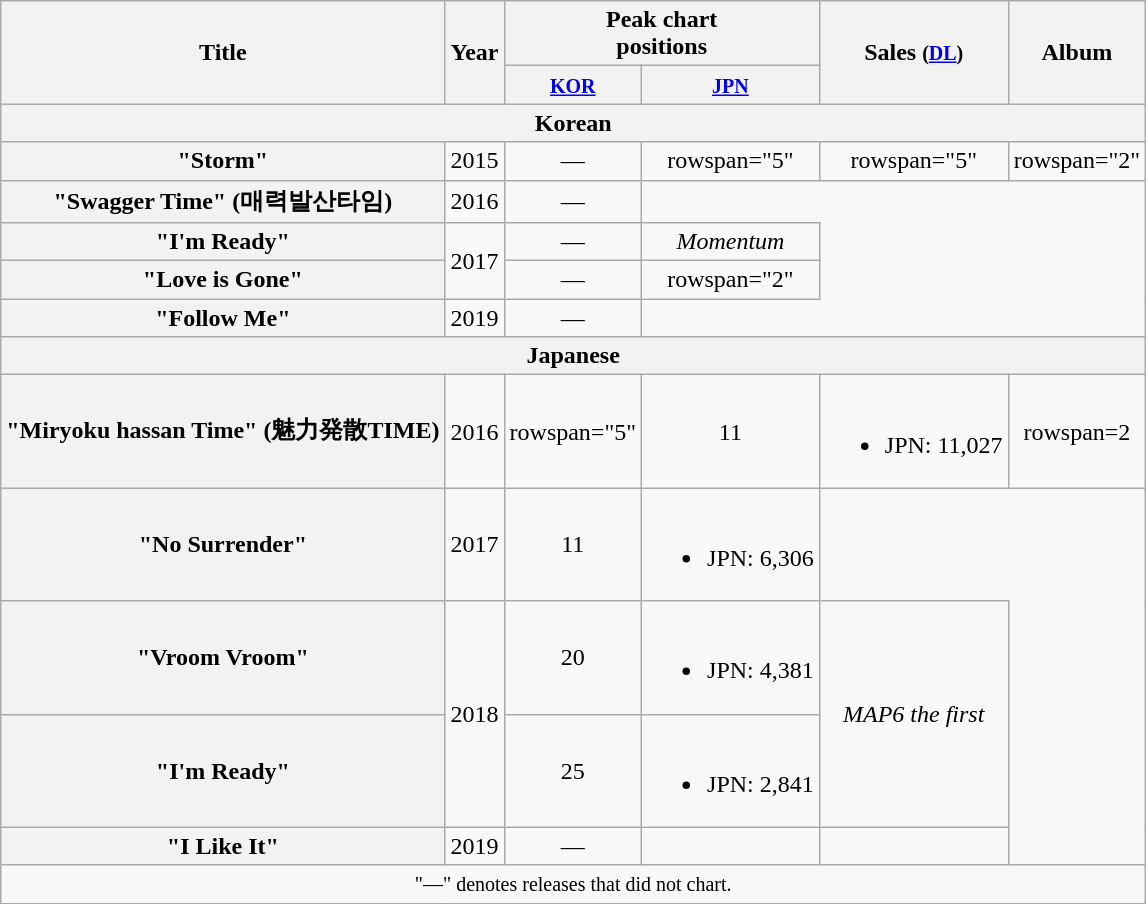<table class="wikitable plainrowheaders" style="text-align:center;">
<tr>
<th scope="col" rowspan="2">Title</th>
<th scope="col" rowspan="2">Year</th>
<th scope="col" colspan="2">Peak chart <br> positions</th>
<th scope="col" rowspan="2">Sales <small>(<a href='#'>DL</a>)</small></th>
<th scope="col" rowspan="2">Album</th>
</tr>
<tr>
<th><small><a href='#'>KOR</a></small><br></th>
<th><small><a href='#'>JPN</a></small><br></th>
</tr>
<tr>
<th scope="col" colspan="6">Korean</th>
</tr>
<tr>
<th scope="row">"Storm"</th>
<td>2015</td>
<td>—</td>
<td>rowspan="5" </td>
<td>rowspan="5" </td>
<td>rowspan="2" </td>
</tr>
<tr>
<th scope="row">"Swagger Time" (매력발산타임)</th>
<td>2016</td>
<td>—</td>
</tr>
<tr>
<th scope="row">"I'm Ready"</th>
<td rowspan="2">2017</td>
<td>—</td>
<td><em>Momentum</em></td>
</tr>
<tr>
<th scope="row">"Love is Gone"</th>
<td>—</td>
<td>rowspan="2" </td>
</tr>
<tr>
<th scope="row">"Follow Me"</th>
<td>2019</td>
<td>—</td>
</tr>
<tr>
<th scope="col" colspan="6">Japanese</th>
</tr>
<tr>
<th scope="row">"Miryoku hassan Time" (魅力発散TIME)</th>
<td>2016</td>
<td>rowspan="5" </td>
<td>11</td>
<td><br><ul><li>JPN: 11,027</li></ul></td>
<td>rowspan=2 </td>
</tr>
<tr>
<th scope="row">"No Surrender"</th>
<td>2017</td>
<td>11</td>
<td><br><ul><li>JPN: 6,306</li></ul></td>
</tr>
<tr>
<th scope="row">"Vroom Vroom"</th>
<td rowspan="2">2018</td>
<td>20</td>
<td><br><ul><li>JPN: 4,381</li></ul></td>
<td rowspan="2"><em>MAP6 the first</em></td>
</tr>
<tr>
<th scope="row">"I'm Ready"</th>
<td>25</td>
<td><br><ul><li>JPN: 2,841</li></ul></td>
</tr>
<tr>
<th scope="row">"I Like It"</th>
<td>2019</td>
<td>—</td>
<td></td>
<td></td>
</tr>
<tr>
<td colspan="6" align="center"><small>"—" denotes releases that did not chart.</small></td>
</tr>
</table>
